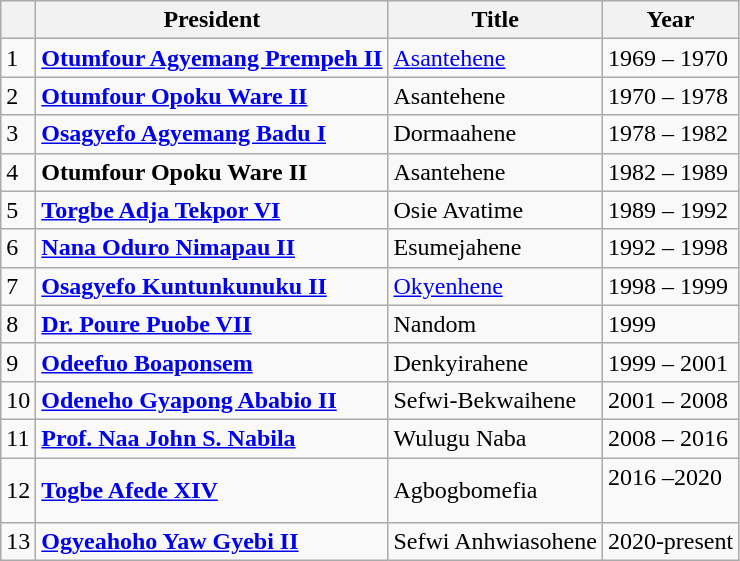<table class="wikitable sortable">
<tr>
<th></th>
<th>President</th>
<th>Title</th>
<th>Year</th>
</tr>
<tr>
<td>1</td>
<td><strong><a href='#'>Otumfour Agyemang Prempeh II</a></strong></td>
<td><a href='#'>Asantehene</a></td>
<td>1969 – 1970</td>
</tr>
<tr>
<td>2</td>
<td><strong><a href='#'>Otumfour Opoku Ware II</a></strong></td>
<td>Asantehene</td>
<td>1970 – 1978</td>
</tr>
<tr>
<td>3</td>
<td><strong><a href='#'>Osagyefo Agyemang Badu I</a></strong></td>
<td>Dormaahene</td>
<td>1978 – 1982</td>
</tr>
<tr>
<td>4</td>
<td><strong>Otumfour Opoku Ware II</strong></td>
<td>Asantehene</td>
<td>1982 – 1989</td>
</tr>
<tr>
<td>5</td>
<td><strong><a href='#'>Torgbe Adja Tekpor VI</a></strong></td>
<td>Osie Avatime</td>
<td>1989 – 1992</td>
</tr>
<tr>
<td>6</td>
<td><strong><a href='#'>Nana Oduro Nimapau II</a></strong></td>
<td>Esumejahene</td>
<td>1992 – 1998</td>
</tr>
<tr>
<td>7</td>
<td><strong><a href='#'>Osagyefo Kuntunkunuku II</a></strong></td>
<td><a href='#'>Okyenhene</a></td>
<td>1998 – 1999</td>
</tr>
<tr>
<td>8</td>
<td><strong><a href='#'>Dr. Poure Puobe VII</a></strong></td>
<td>Nandom</td>
<td>1999</td>
</tr>
<tr>
<td>9</td>
<td><strong><a href='#'>Odeefuo Boaponsem</a></strong></td>
<td>Denkyirahene</td>
<td>1999 – 2001</td>
</tr>
<tr>
<td>10</td>
<td><strong><a href='#'>Odeneho Gyapong Ababio II</a></strong></td>
<td>Sefwi-Bekwaihene</td>
<td>2001 – 2008</td>
</tr>
<tr>
<td>11</td>
<td><strong><a href='#'>Prof. Naa John S. Nabila</a></strong></td>
<td>Wulugu Naba</td>
<td>2008 – 2016</td>
</tr>
<tr>
<td>12</td>
<td><strong><a href='#'>Togbe Afede XIV</a></strong></td>
<td>Agbogbomefia</td>
<td>2016 –2020<br><br></td>
</tr>
<tr>
<td>13</td>
<td><a href='#'><strong>Ogyeahoho Yaw Gyebi II</strong></a></td>
<td>Sefwi Anhwiasohene</td>
<td>2020-present</td>
</tr>
</table>
